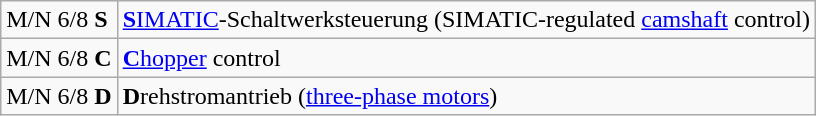<table class="wikitable">
<tr>
<td>M/N 6/8 <strong>S</strong></td>
<td><a href='#'><strong>S</strong>IMATIC</a>-Schaltwerksteuerung (SIMATIC-regulated <a href='#'>camshaft</a> control)</td>
</tr>
<tr>
<td>M/N 6/8 <strong>C</strong></td>
<td><a href='#'><strong>C</strong>hopper</a> control</td>
</tr>
<tr>
<td>M/N 6/8 <strong>D</strong></td>
<td><strong>D</strong>rehstromantrieb (<a href='#'>three-phase motors</a>)</td>
</tr>
</table>
